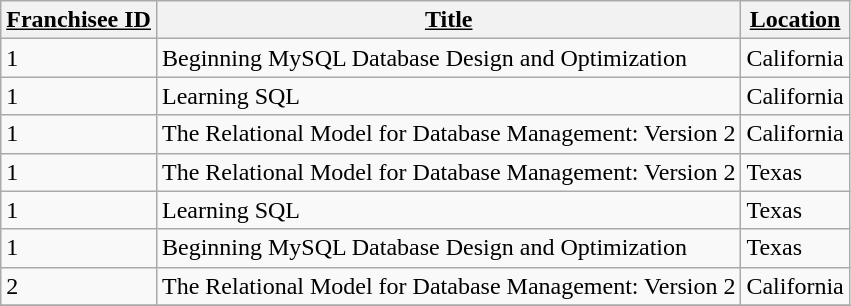<table class="wikitable">
<tr>
<th><u>Franchisee ID</u></th>
<th><u>Title</u></th>
<th><u>Location</u></th>
</tr>
<tr>
<td>1</td>
<td>Beginning MySQL Database Design and Optimization</td>
<td>California</td>
</tr>
<tr>
<td>1</td>
<td>Learning SQL</td>
<td>California</td>
</tr>
<tr>
<td><span>1</span></td>
<td><span>The Relational Model for Database Management: Version 2</span></td>
<td><span>California</span></td>
</tr>
<tr>
<td>1</td>
<td>The Relational Model for Database Management: Version 2</td>
<td>Texas</td>
</tr>
<tr>
<td><span>1</span></td>
<td><span>Learning SQL</span></td>
<td><span>Texas</span></td>
</tr>
<tr>
<td><span>1</span></td>
<td><span>Beginning MySQL Database Design and Optimization</span></td>
<td><span>Texas</span></td>
</tr>
<tr>
<td>2</td>
<td>The Relational Model for Database Management: Version 2</td>
<td>California</td>
</tr>
<tr>
</tr>
</table>
